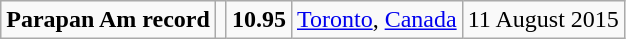<table class="wikitable">
<tr>
<td><strong>Parapan Am record</strong></td>
<td></td>
<td><strong>10.95</strong></td>
<td><a href='#'>Toronto</a>, <a href='#'>Canada</a></td>
<td>11 August 2015</td>
</tr>
</table>
